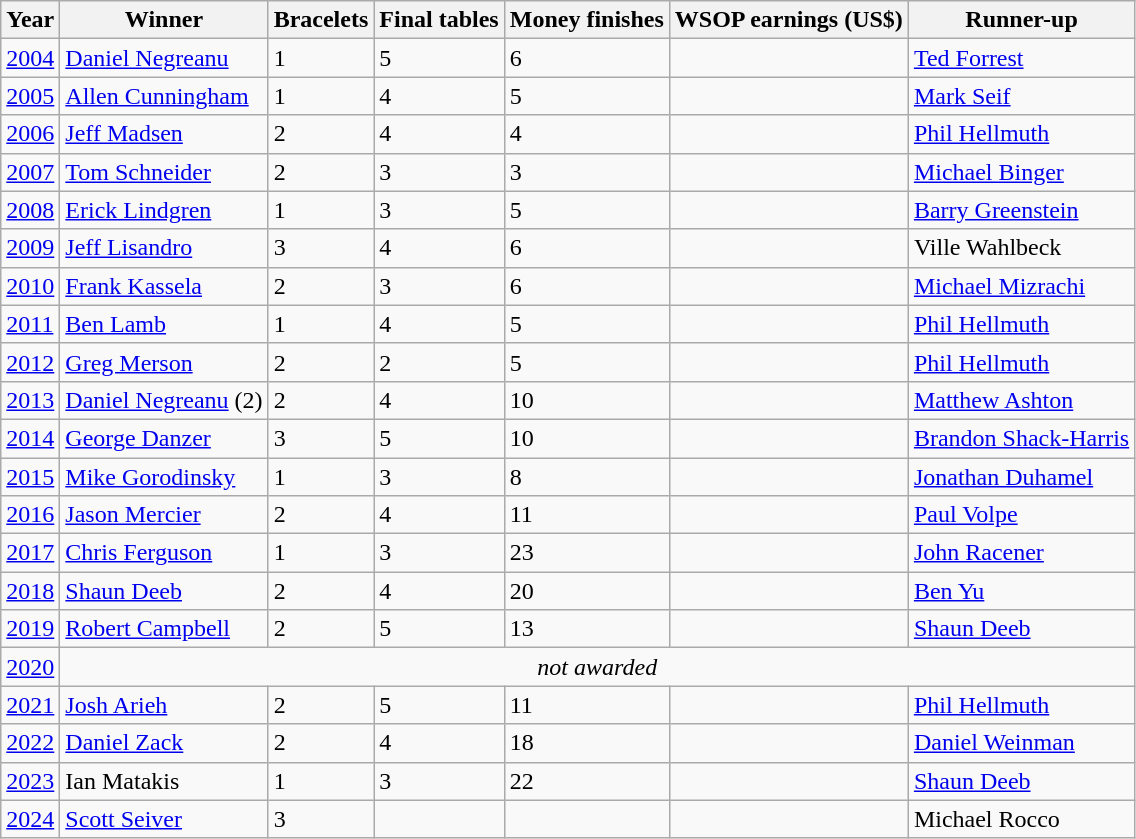<table class="wikitable sortable">
<tr>
<th>Year</th>
<th>Winner</th>
<th>Bracelets</th>
<th>Final tables</th>
<th>Money finishes</th>
<th>WSOP earnings (US$)</th>
<th>Runner-up</th>
</tr>
<tr>
<td><a href='#'>2004</a></td>
<td> <a href='#'>Daniel Negreanu</a></td>
<td>1</td>
<td>5</td>
<td>6</td>
<td></td>
<td> <a href='#'>Ted Forrest</a></td>
</tr>
<tr>
<td><a href='#'>2005</a></td>
<td> <a href='#'>Allen Cunningham</a></td>
<td>1</td>
<td>4</td>
<td>5</td>
<td></td>
<td> <a href='#'>Mark Seif</a></td>
</tr>
<tr>
<td><a href='#'>2006</a></td>
<td> <a href='#'>Jeff Madsen</a></td>
<td>2</td>
<td>4</td>
<td>4</td>
<td></td>
<td> <a href='#'>Phil Hellmuth</a></td>
</tr>
<tr>
<td><a href='#'>2007</a></td>
<td> <a href='#'>Tom Schneider</a></td>
<td>2</td>
<td>3</td>
<td>3</td>
<td></td>
<td> <a href='#'>Michael Binger</a></td>
</tr>
<tr>
<td><a href='#'>2008</a></td>
<td> <a href='#'>Erick Lindgren</a></td>
<td>1</td>
<td>3</td>
<td>5</td>
<td></td>
<td> <a href='#'>Barry Greenstein</a></td>
</tr>
<tr>
<td><a href='#'>2009</a></td>
<td> <a href='#'>Jeff Lisandro</a></td>
<td>3</td>
<td>4</td>
<td>6</td>
<td></td>
<td> Ville Wahlbeck</td>
</tr>
<tr>
<td><a href='#'>2010</a></td>
<td> <a href='#'>Frank Kassela</a></td>
<td>2</td>
<td>3</td>
<td>6</td>
<td></td>
<td> <a href='#'>Michael Mizrachi</a></td>
</tr>
<tr>
<td><a href='#'>2011</a></td>
<td> <a href='#'>Ben Lamb</a></td>
<td>1</td>
<td>4</td>
<td>5</td>
<td></td>
<td> <a href='#'>Phil Hellmuth</a></td>
</tr>
<tr>
<td><a href='#'>2012</a></td>
<td> <a href='#'>Greg Merson</a></td>
<td>2</td>
<td>2</td>
<td>5</td>
<td></td>
<td> <a href='#'>Phil Hellmuth</a></td>
</tr>
<tr>
<td><a href='#'>2013</a></td>
<td> <a href='#'>Daniel Negreanu</a> (2)</td>
<td>2</td>
<td>4</td>
<td>10</td>
<td></td>
<td> <a href='#'>Matthew Ashton</a></td>
</tr>
<tr>
<td><a href='#'>2014</a></td>
<td> <a href='#'>George Danzer</a></td>
<td>3</td>
<td>5</td>
<td>10</td>
<td></td>
<td> <a href='#'>Brandon Shack-Harris</a></td>
</tr>
<tr>
<td><a href='#'>2015</a></td>
<td> <a href='#'>Mike Gorodinsky</a></td>
<td>1</td>
<td>3</td>
<td>8</td>
<td></td>
<td> <a href='#'>Jonathan Duhamel</a></td>
</tr>
<tr>
<td><a href='#'>2016</a></td>
<td> <a href='#'>Jason Mercier</a></td>
<td>2</td>
<td>4</td>
<td>11</td>
<td></td>
<td> <a href='#'>Paul Volpe</a></td>
</tr>
<tr>
<td><a href='#'>2017</a></td>
<td> <a href='#'>Chris Ferguson</a></td>
<td>1</td>
<td>3</td>
<td>23</td>
<td></td>
<td> <a href='#'>John Racener</a></td>
</tr>
<tr>
<td><a href='#'>2018</a></td>
<td> <a href='#'>Shaun Deeb</a></td>
<td>2</td>
<td>4</td>
<td>20</td>
<td></td>
<td> <a href='#'>Ben Yu</a></td>
</tr>
<tr>
<td><a href='#'>2019</a></td>
<td> <a href='#'>Robert Campbell</a></td>
<td>2</td>
<td>5</td>
<td>13</td>
<td></td>
<td> <a href='#'>Shaun Deeb</a></td>
</tr>
<tr>
<td><a href='#'>2020</a></td>
<td colspan=6 align=center><em>not awarded</em></td>
</tr>
<tr>
<td><a href='#'>2021</a></td>
<td> <a href='#'>Josh Arieh</a></td>
<td>2</td>
<td>5</td>
<td>11</td>
<td></td>
<td> <a href='#'>Phil Hellmuth</a></td>
</tr>
<tr>
<td><a href='#'>2022</a></td>
<td> <a href='#'>Daniel Zack</a></td>
<td>2</td>
<td>4</td>
<td>18</td>
<td></td>
<td> <a href='#'>Daniel Weinman</a></td>
</tr>
<tr>
<td><a href='#'>2023</a></td>
<td> Ian Matakis</td>
<td>1</td>
<td>3</td>
<td>22</td>
<td></td>
<td> <a href='#'>Shaun Deeb</a></td>
</tr>
<tr>
<td><a href='#'>2024</a></td>
<td> <a href='#'>Scott Seiver</a></td>
<td>3</td>
<td></td>
<td></td>
<td></td>
<td> Michael Rocco</td>
</tr>
</table>
